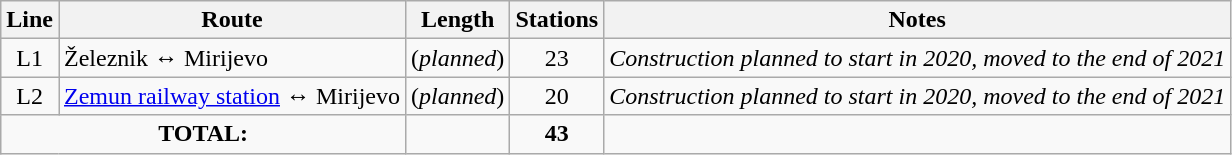<table class="wikitable">
<tr>
<th>Line</th>
<th>Route</th>
<th>Length</th>
<th>Stations</th>
<th>Notes</th>
</tr>
<tr>
<td style="text-align:center;">L1</td>
<td>Železnik ↔ Mirijevo</td>
<td> (<em>planned</em>)</td>
<td style="text-align:center;">23</td>
<td><em>Construction planned to start in 2020, moved to the end of 2021</em></td>
</tr>
<tr>
<td style="text-align:center;">L2</td>
<td><a href='#'>Zemun railway station</a> ↔ Mirijevo</td>
<td> (<em>planned</em>)</td>
<td style="text-align:center;">20</td>
<td><em>Construction planned to start in 2020, moved to the end of 2021</em></td>
</tr>
<tr>
<td colspan=2 style="text-align:center;"><strong>TOTAL:</strong></td>
<td><strong></strong></td>
<td style="text-align:center;"><strong>43</strong></td>
<td></td>
</tr>
</table>
